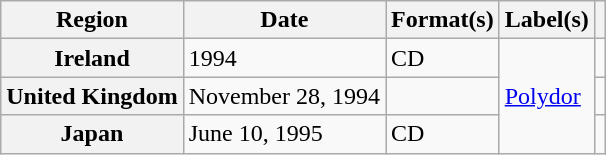<table class="wikitable plainrowheaders">
<tr>
<th scope="col">Region</th>
<th scope="col">Date</th>
<th scope="col">Format(s)</th>
<th scope="col">Label(s)</th>
<th scope="col"></th>
</tr>
<tr>
<th scope="row">Ireland</th>
<td>1994</td>
<td>CD</td>
<td rowspan="3"><a href='#'>Polydor</a></td>
<td></td>
</tr>
<tr>
<th scope="row">United Kingdom</th>
<td>November 28, 1994</td>
<td></td>
<td></td>
</tr>
<tr>
<th scope="row">Japan</th>
<td>June 10, 1995</td>
<td>CD</td>
<td></td>
</tr>
</table>
